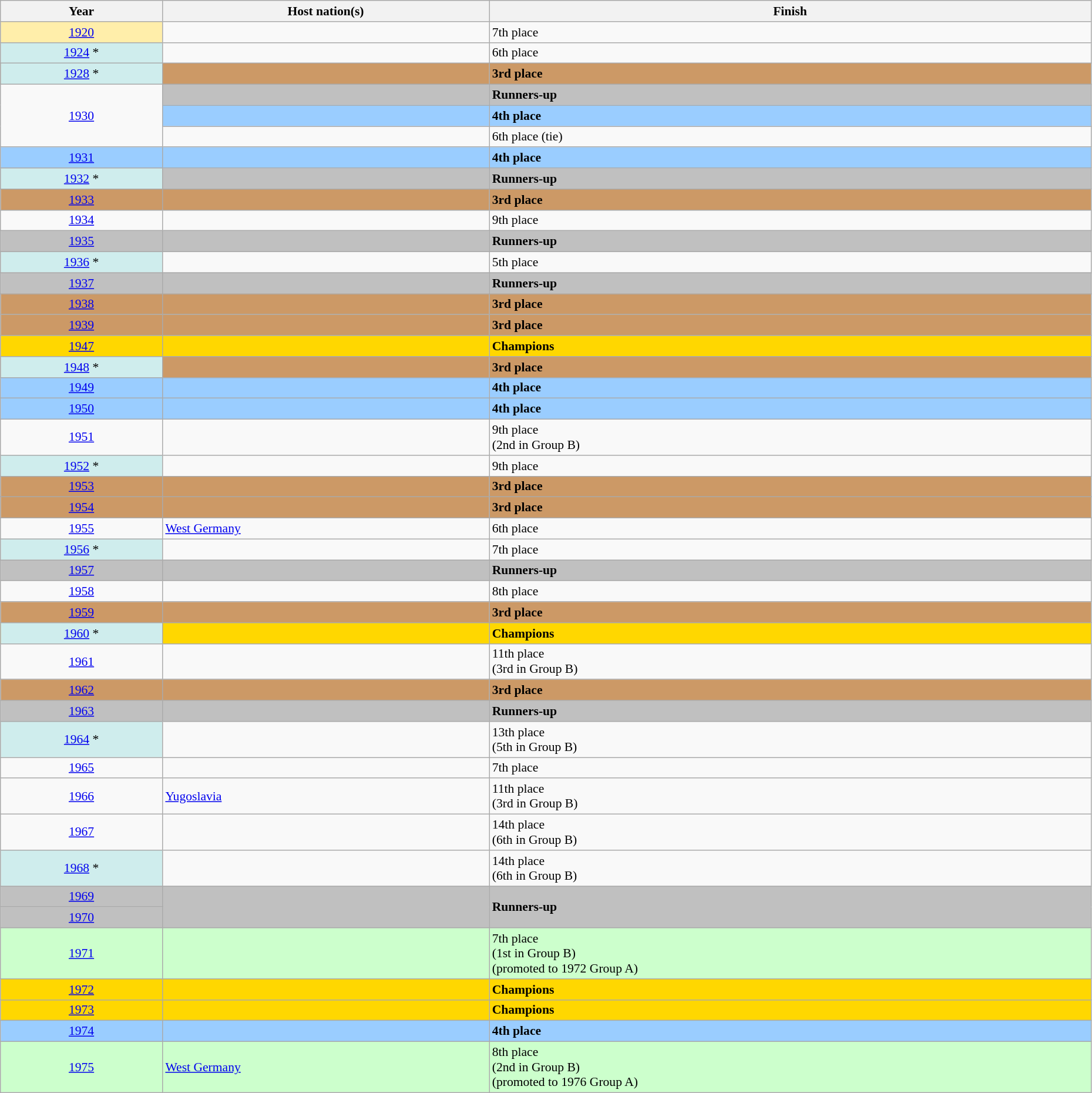<table class="wikitable" style="width:98%; font-size:90%;">
<tr>
<th>Year</th>
<th>Host nation(s)</th>
<th>Finish</th>
</tr>
<tr>
<td style="background-color:#FFEEAA; text-align:center;"><a href='#'>1920</a> </td>
<td></td>
<td>7th place</td>
</tr>
<tr>
<td style="background-color:#CFEDED; text-align:center;"><a href='#'>1924</a> *</td>
<td></td>
<td>6th place</td>
</tr>
<tr style="background-color:#CC9966;">
<td style="background-color:#CFEDED; text-align:center;"><a href='#'>1928</a> *</td>
<td></td>
<td><strong>3rd place</strong></td>
</tr>
<tr>
<td rowspan="3" align="center"><a href='#'>1930</a></td>
<td style="background-color:silver;"></td>
<td style="background-color:silver;"><strong>Runners-up</strong></td>
</tr>
<tr>
<td style="background-color:#9ACDFF;"></td>
<td style="background-color:#9ACDFF;"><strong>4th place</strong></td>
</tr>
<tr>
<td></td>
<td>6th place (tie)</td>
</tr>
<tr style="background-color:#9ACDFF;">
<td align="center"><a href='#'>1931</a></td>
<td></td>
<td><strong>4th place</strong></td>
</tr>
<tr style="background-color:silver;">
<td style="background-color:#CFEDED; text-align:center;"><a href='#'>1932</a> *</td>
<td></td>
<td><strong>Runners-up</strong></td>
</tr>
<tr style="background-color:#CC9966;">
<td align="center"><a href='#'>1933</a></td>
<td></td>
<td><strong>3rd place</strong></td>
</tr>
<tr>
<td align="center"><a href='#'>1934</a></td>
<td></td>
<td>9th place</td>
</tr>
<tr style="background-color:silver;">
<td align="center"><a href='#'>1935</a></td>
<td></td>
<td><strong>Runners-up</strong></td>
</tr>
<tr>
<td style="background-color:#CFEDED; text-align:center;"><a href='#'>1936</a> *</td>
<td></td>
<td>5th place</td>
</tr>
<tr style="background-color:silver;">
<td align="center"><a href='#'>1937</a></td>
<td></td>
<td><strong>Runners-up</strong></td>
</tr>
<tr style="background-color:#CC9966;">
<td align="center"><a href='#'>1938</a></td>
<td></td>
<td><strong>3rd place</strong></td>
</tr>
<tr style="background-color:#CC9966;">
<td align="center"><a href='#'>1939</a></td>
<td></td>
<td><strong>3rd place</strong></td>
</tr>
<tr style="background-color:gold;">
<td align="center"><a href='#'>1947</a></td>
<td></td>
<td><strong>Champions</strong></td>
</tr>
<tr style="background-color:#CC9966;">
<td style="background-color:#CFEDED; text-align:center;"><a href='#'>1948</a> *</td>
<td></td>
<td><strong>3rd place</strong></td>
</tr>
<tr style="background-color:#9ACDFF;">
<td align="center"><a href='#'>1949</a></td>
<td></td>
<td><strong>4th place</strong></td>
</tr>
<tr style="background-color:#9ACDFF;">
<td align="center"><a href='#'>1950</a></td>
<td></td>
<td><strong>4th place</strong></td>
</tr>
<tr>
<td align="center"><a href='#'>1951</a></td>
<td></td>
<td>9th place<br>(2nd in Group B)</td>
</tr>
<tr>
<td style="background-color:#CFEDED; text-align:center;"><a href='#'>1952</a> *</td>
<td></td>
<td>9th place</td>
</tr>
<tr style="background-color:#CC9966">
<td align="center"><a href='#'>1953</a></td>
<td></td>
<td><strong>3rd place</strong></td>
</tr>
<tr style="background-color:#CC9966">
<td align="center"><a href='#'>1954</a></td>
<td></td>
<td><strong>3rd place</strong></td>
</tr>
<tr>
<td align="center"><a href='#'>1955</a></td>
<td> <a href='#'>West Germany</a></td>
<td>6th place</td>
</tr>
<tr>
<td style="background-color:#CFEDED; text-align:center;"><a href='#'>1956</a> *</td>
<td></td>
<td>7th place</td>
</tr>
<tr style="background-color:silver">
<td align="center"><a href='#'>1957</a></td>
<td></td>
<td><strong>Runners-up</strong></td>
</tr>
<tr>
<td align="center"><a href='#'>1958</a></td>
<td></td>
<td>8th place</td>
</tr>
<tr style="background-color:#CC9966">
<td align="center"><a href='#'>1959</a></td>
<td></td>
<td><strong>3rd place</strong></td>
</tr>
<tr style="background-color:gold">
<td style="background-color:#CFEDED; text-align:center;"><a href='#'>1960</a> *</td>
<td></td>
<td><strong>Champions</strong></td>
</tr>
<tr>
<td align="center"><a href='#'>1961</a></td>
<td></td>
<td>11th place<br>(3rd in Group B)</td>
</tr>
<tr style="background-color:#CC9966">
<td align="center"><a href='#'>1962</a></td>
<td></td>
<td><strong>3rd place</strong></td>
</tr>
<tr style="background-color:silver">
<td align="center"><a href='#'>1963</a></td>
<td></td>
<td><strong>Runners-up</strong></td>
</tr>
<tr>
<td style="background-color:#CFEDED; text-align:center;"><a href='#'>1964</a> *</td>
<td></td>
<td>13th place<br>(5th in Group B)</td>
</tr>
<tr>
<td align="center"><a href='#'>1965</a></td>
<td></td>
<td>7th place</td>
</tr>
<tr>
<td align="center"><a href='#'>1966</a></td>
<td> <a href='#'>Yugoslavia</a></td>
<td>11th place<br>(3rd in Group B)</td>
</tr>
<tr>
<td align="center"><a href='#'>1967</a></td>
<td></td>
<td>14th place<br>(6th in Group B)</td>
</tr>
<tr>
<td style="background-color:#CFEDED; text-align:center;"><a href='#'>1968</a> *</td>
<td></td>
<td>14th place<br>(6th in Group B)</td>
</tr>
<tr>
<td style="background-color:silver; text-align:center;"><a href='#'>1969</a></td>
<td rowspan="2" style="background-color:silver;"></td>
<td rowspan="2" style="background-color:silver;"><strong>Runners-up</strong></td>
</tr>
<tr>
<td style="background-color:silver; text-align:center;"><a href='#'>1970</a></td>
</tr>
<tr style="background-color:#CCFFCC;">
<td align="center"><a href='#'>1971</a></td>
<td></td>
<td>7th place<br>(1st in Group B)<br>(promoted to 1972 Group A)</td>
</tr>
<tr style="background-color:gold;">
<td align="center"><a href='#'>1972</a></td>
<td></td>
<td><strong>Champions</strong></td>
</tr>
<tr style="background-color:gold;">
<td align="center"><a href='#'>1973</a></td>
<td></td>
<td><strong>Champions</strong></td>
</tr>
<tr style="background-color:#9ACDFF;">
<td align="center"><a href='#'>1974</a></td>
<td></td>
<td><strong>4th place</strong></td>
</tr>
<tr style="background-color:#CCFFCC;">
<td align="center"><a href='#'>1975</a></td>
<td> <a href='#'>West Germany</a></td>
<td>8th place<br>(2nd in Group B)<br>(promoted to 1976 Group A)</td>
</tr>
</table>
